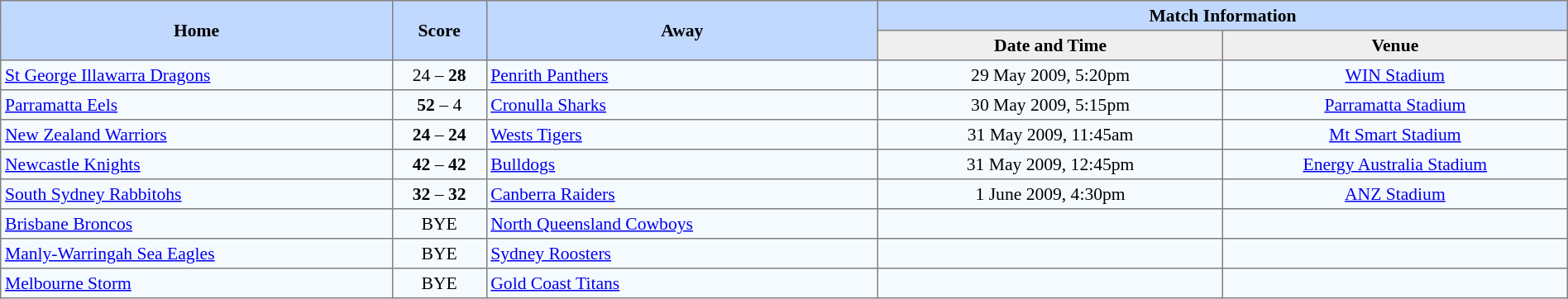<table border="1" cellpadding="3" cellspacing="0" style="border-collapse:collapse; font-size:90%; text-align:center; width:100%;">
<tr style="background:#c1d8ff;">
<th rowspan="2" style="width:25%;">Home</th>
<th rowspan="2" style="width:6%;">Score</th>
<th rowspan="2" style="width:25%;">Away</th>
<th colspan=6>Match Information</th>
</tr>
<tr style="background:#efefef;">
<th width=22%>Date and Time</th>
<th width=22%>Venue</th>
</tr>
<tr style="text-align:center; background:#f5faff;">
<td align=left> <a href='#'>St George Illawarra Dragons</a></td>
<td>24 – <strong>28</strong></td>
<td align=left> <a href='#'>Penrith Panthers</a></td>
<td>29 May 2009, 5:20pm</td>
<td><a href='#'>WIN Stadium</a></td>
</tr>
<tr style="text-align:center; background:#f5faff;">
<td align=left> <a href='#'>Parramatta Eels</a></td>
<td><strong>52</strong> – 4</td>
<td align=left> <a href='#'>Cronulla Sharks</a></td>
<td>30 May 2009, 5:15pm</td>
<td><a href='#'>Parramatta Stadium</a></td>
</tr>
<tr style="text-align:center; background:#f5faff;">
<td align=left> <a href='#'>New Zealand Warriors</a></td>
<td><strong>24</strong> – <strong>24</strong></td>
<td align=left> <a href='#'>Wests Tigers</a></td>
<td>31 May 2009, 11:45am</td>
<td><a href='#'>Mt Smart Stadium</a></td>
</tr>
<tr style="text-align:center; background:#f5faff;">
<td align=left> <a href='#'>Newcastle Knights</a></td>
<td><strong>42</strong> – <strong>42</strong></td>
<td align=left> <a href='#'>Bulldogs</a></td>
<td>31 May 2009, 12:45pm</td>
<td><a href='#'>Energy Australia Stadium</a></td>
</tr>
<tr style="text-align:center; background:#f5faff;">
<td align=left> <a href='#'>South Sydney Rabbitohs</a></td>
<td><strong>32</strong> – <strong>32</strong></td>
<td align=left> <a href='#'>Canberra Raiders</a></td>
<td>1 June 2009, 4:30pm</td>
<td><a href='#'>ANZ Stadium</a></td>
</tr>
<tr style="text-align:center; background:#f5faff;">
<td align=left> <a href='#'>Brisbane Broncos</a></td>
<td>BYE</td>
<td align=left> <a href='#'>North Queensland Cowboys</a></td>
<td></td>
<td></td>
</tr>
<tr style="text-align:center; background:#f5faff;">
<td align=left> <a href='#'>Manly-Warringah Sea Eagles</a></td>
<td>BYE</td>
<td align=left> <a href='#'>Sydney Roosters</a></td>
<td></td>
<td></td>
</tr>
<tr style="text-align:center; background:#f5faff;">
<td align=left> <a href='#'>Melbourne Storm</a></td>
<td>BYE</td>
<td align=left> <a href='#'>Gold Coast Titans</a></td>
<td></td>
<td></td>
</tr>
</table>
